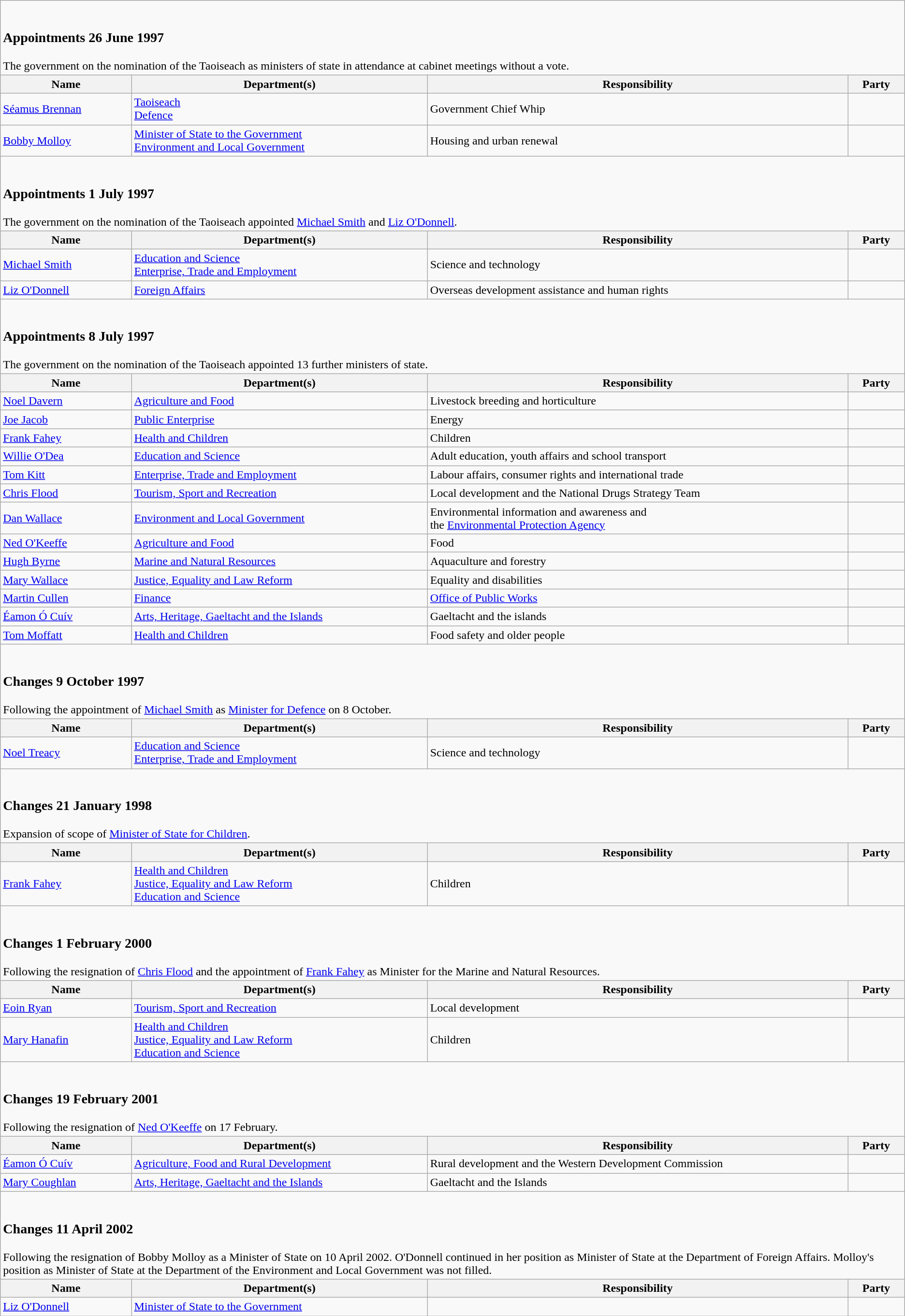<table class="wikitable">
<tr>
<td colspan="5"><br><h3>Appointments 26 June 1997</h3>The government on the nomination of the Taoiseach as ministers of state in attendance at cabinet meetings without a vote.</td>
</tr>
<tr>
<th>Name</th>
<th>Department(s)</th>
<th>Responsibility</th>
<th colspan="2">Party</th>
</tr>
<tr>
<td><a href='#'>Séamus Brennan</a></td>
<td><a href='#'>Taoiseach</a><br><a href='#'>Defence</a></td>
<td>Government Chief Whip</td>
<td></td>
</tr>
<tr>
<td><a href='#'>Bobby Molloy</a></td>
<td><a href='#'>Minister of State to the Government</a><br><a href='#'>Environment and Local Government</a></td>
<td>Housing and urban renewal</td>
<td></td>
</tr>
<tr>
<td colspan="5"><br><h3>Appointments 1 July 1997</h3>The government on the nomination of the Taoiseach appointed <a href='#'>Michael Smith</a> and <a href='#'>Liz O'Donnell</a>.</td>
</tr>
<tr>
<th>Name</th>
<th>Department(s)</th>
<th>Responsibility</th>
<th colspan="2">Party</th>
</tr>
<tr>
<td><a href='#'>Michael Smith</a></td>
<td><a href='#'>Education and Science</a><br><a href='#'>Enterprise, Trade and Employment</a></td>
<td>Science and technology</td>
<td></td>
</tr>
<tr>
<td><a href='#'>Liz O'Donnell</a></td>
<td><a href='#'>Foreign Affairs</a></td>
<td>Overseas development assistance and human rights</td>
<td></td>
</tr>
<tr>
<td colspan="5"><br><h3>Appointments 8 July 1997</h3>The government on the nomination of the Taoiseach appointed 13 further ministers of state.</td>
</tr>
<tr>
<th>Name</th>
<th>Department(s)</th>
<th>Responsibility</th>
<th colspan="2">Party</th>
</tr>
<tr>
<td><a href='#'>Noel Davern</a></td>
<td><a href='#'>Agriculture and Food</a></td>
<td>Livestock breeding and horticulture</td>
<td></td>
</tr>
<tr>
<td><a href='#'>Joe Jacob</a></td>
<td><a href='#'>Public Enterprise</a></td>
<td>Energy</td>
<td></td>
</tr>
<tr>
<td><a href='#'>Frank Fahey</a></td>
<td><a href='#'>Health and Children</a></td>
<td>Children</td>
<td></td>
</tr>
<tr>
<td><a href='#'>Willie O'Dea</a></td>
<td><a href='#'>Education and Science</a></td>
<td>Adult education, youth affairs and school transport</td>
<td></td>
</tr>
<tr>
<td><a href='#'>Tom Kitt</a></td>
<td><a href='#'>Enterprise, Trade and Employment</a></td>
<td>Labour affairs, consumer rights and international trade</td>
<td></td>
</tr>
<tr>
<td><a href='#'>Chris Flood</a></td>
<td><a href='#'>Tourism, Sport and Recreation</a></td>
<td>Local development and the National Drugs Strategy Team</td>
<td></td>
</tr>
<tr>
<td><a href='#'>Dan Wallace</a></td>
<td><a href='#'>Environment and Local Government</a></td>
<td>Environmental information and awareness and<br>the <a href='#'>Environmental Protection Agency</a></td>
<td></td>
</tr>
<tr>
<td><a href='#'>Ned O'Keeffe</a></td>
<td><a href='#'>Agriculture and Food</a></td>
<td>Food</td>
<td></td>
</tr>
<tr>
<td><a href='#'>Hugh Byrne</a></td>
<td><a href='#'>Marine and Natural Resources</a></td>
<td>Aquaculture and forestry</td>
<td></td>
</tr>
<tr>
<td><a href='#'>Mary Wallace</a></td>
<td><a href='#'>Justice, Equality and Law Reform</a></td>
<td>Equality and disabilities</td>
<td></td>
</tr>
<tr>
<td><a href='#'>Martin Cullen</a></td>
<td><a href='#'>Finance</a></td>
<td><a href='#'>Office of Public Works</a></td>
<td></td>
</tr>
<tr>
<td><a href='#'>Éamon Ó Cuív</a></td>
<td><a href='#'>Arts, Heritage, Gaeltacht and the Islands</a></td>
<td>Gaeltacht and the islands</td>
<td></td>
</tr>
<tr>
<td><a href='#'>Tom Moffatt</a></td>
<td><a href='#'>Health and Children</a></td>
<td>Food safety and older people</td>
<td></td>
</tr>
<tr>
<td colspan="5"><br><h3>Changes 9 October 1997</h3>Following the appointment of <a href='#'>Michael Smith</a> as <a href='#'>Minister for Defence</a> on 8 October.</td>
</tr>
<tr>
<th>Name</th>
<th>Department(s)</th>
<th>Responsibility</th>
<th colspan="2">Party</th>
</tr>
<tr>
<td><a href='#'>Noel Treacy</a></td>
<td><a href='#'>Education and Science</a><br><a href='#'>Enterprise, Trade and Employment</a></td>
<td>Science and technology</td>
<td></td>
</tr>
<tr>
<td colspan="5"><br><h3>Changes 21 January 1998</h3>Expansion of scope of <a href='#'>Minister of State for Children</a>.</td>
</tr>
<tr>
<th>Name</th>
<th>Department(s)</th>
<th>Responsibility</th>
<th colspan="2">Party</th>
</tr>
<tr>
<td><a href='#'>Frank Fahey</a></td>
<td><a href='#'>Health and Children</a><br><a href='#'>Justice, Equality and Law Reform</a><br><a href='#'>Education and Science</a></td>
<td>Children</td>
<td></td>
</tr>
<tr>
<td colspan="5"><br><h3>Changes 1 February 2000</h3>Following the resignation of <a href='#'>Chris Flood</a> and the appointment of <a href='#'>Frank Fahey</a> as Minister for the Marine and Natural Resources.</td>
</tr>
<tr>
<th>Name</th>
<th>Department(s)</th>
<th>Responsibility</th>
<th colspan="2">Party</th>
</tr>
<tr>
<td><a href='#'>Eoin Ryan</a></td>
<td><a href='#'>Tourism, Sport and Recreation</a></td>
<td>Local development</td>
<td></td>
</tr>
<tr>
<td><a href='#'>Mary Hanafin</a></td>
<td><a href='#'>Health and Children</a><br><a href='#'>Justice, Equality and Law Reform</a><br><a href='#'>Education and Science</a></td>
<td>Children</td>
<td></td>
</tr>
<tr>
<td colspan="5"><br><h3>Changes 19 February 2001</h3>Following the resignation of <a href='#'>Ned O'Keeffe</a> on 17 February.</td>
</tr>
<tr>
<th>Name</th>
<th>Department(s)</th>
<th>Responsibility</th>
<th colspan="2">Party</th>
</tr>
<tr>
<td><a href='#'>Éamon Ó Cuív</a></td>
<td><a href='#'>Agriculture, Food and Rural Development</a></td>
<td>Rural development and the Western Development Commission</td>
<td></td>
</tr>
<tr>
<td><a href='#'>Mary Coughlan</a></td>
<td><a href='#'>Arts, Heritage, Gaeltacht and the Islands</a></td>
<td>Gaeltacht and the Islands</td>
<td></td>
</tr>
<tr>
<td colspan="5"><br><h3>Changes 11 April 2002</h3>Following the resignation of Bobby Molloy as a Minister of State on 10 April 2002. O'Donnell continued in her position as Minister of State at the Department of Foreign Affairs. Molloy's position as Minister of State at the Department of the Environment and Local Government was not filled.</td>
</tr>
<tr>
<th>Name</th>
<th>Department(s)</th>
<th>Responsibility</th>
<th colspan="2">Party</th>
</tr>
<tr>
<td><a href='#'>Liz O'Donnell</a></td>
<td><a href='#'>Minister of State to the Government</a></td>
<td></td>
<td></td>
</tr>
</table>
